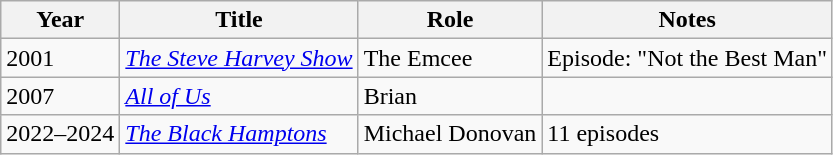<table class="wikitable sortable">
<tr>
<th>Year</th>
<th>Title</th>
<th>Role</th>
<th class="unsortable">Notes</th>
</tr>
<tr>
<td>2001</td>
<td><em><a href='#'>The Steve Harvey Show</a></em></td>
<td>The Emcee</td>
<td>Episode: "Not the Best Man"</td>
</tr>
<tr>
<td>2007</td>
<td><em><a href='#'>All of Us</a></em></td>
<td>Brian</td>
<td></td>
</tr>
<tr>
<td>2022–2024</td>
<td><em><a href='#'>The Black Hamptons</a></em></td>
<td>Michael Donovan</td>
<td>11 episodes</td>
</tr>
</table>
